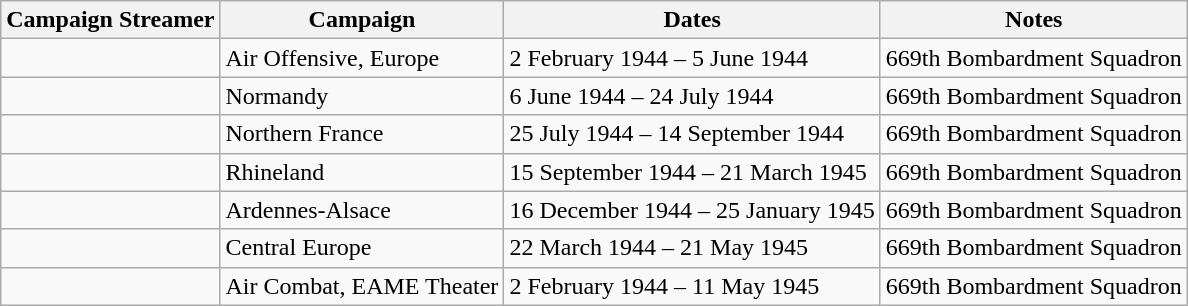<table class="wikitable">
<tr>
<th>Campaign Streamer</th>
<th>Campaign</th>
<th>Dates</th>
<th>Notes</th>
</tr>
<tr>
<td></td>
<td>Air Offensive, Europe</td>
<td>2 February 1944 – 5 June 1944</td>
<td>669th Bombardment Squadron</td>
</tr>
<tr>
<td></td>
<td>Normandy</td>
<td>6 June 1944 – 24 July 1944</td>
<td>669th Bombardment Squadron</td>
</tr>
<tr>
<td></td>
<td>Northern France</td>
<td>25 July 1944 – 14 September 1944</td>
<td>669th Bombardment Squadron</td>
</tr>
<tr>
<td></td>
<td>Rhineland</td>
<td>15 September 1944 – 21 March 1945</td>
<td>669th Bombardment Squadron</td>
</tr>
<tr>
<td></td>
<td>Ardennes-Alsace</td>
<td>16 December 1944 – 25 January 1945</td>
<td>669th Bombardment Squadron</td>
</tr>
<tr>
<td></td>
<td>Central Europe</td>
<td>22 March 1944 – 21 May 1945</td>
<td>669th Bombardment Squadron</td>
</tr>
<tr>
<td></td>
<td>Air Combat, EAME Theater</td>
<td>2 February 1944 – 11 May 1945</td>
<td>669th Bombardment Squadron</td>
</tr>
</table>
